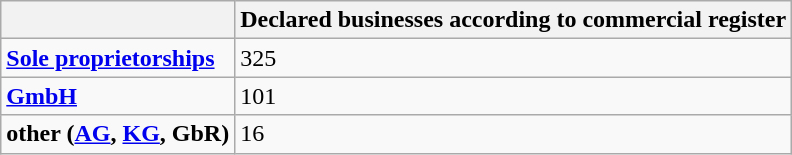<table class="wikitable">
<tr>
<th></th>
<th>Declared businesses according to commercial register <br></th>
</tr>
<tr>
<td><strong><a href='#'>Sole proprietorships</a></strong></td>
<td>325</td>
</tr>
<tr>
<td><strong><a href='#'>GmbH</a></strong></td>
<td>101</td>
</tr>
<tr>
<td><strong>other (<a href='#'>AG</a>, <a href='#'>KG</a>, GbR)</strong></td>
<td>16</td>
</tr>
</table>
